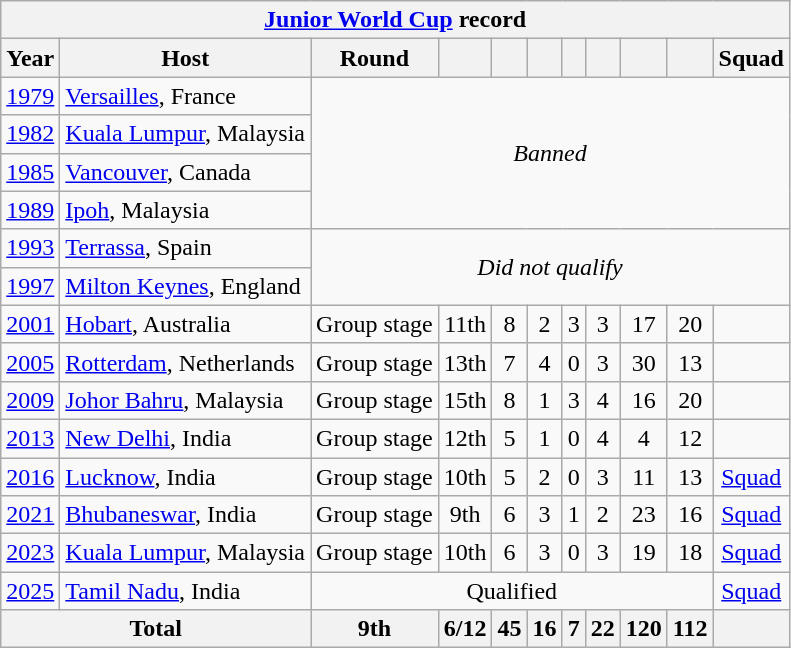<table class="wikitable" style="text-align: center;font-size:100%;">
<tr>
<th colspan="11"><a href='#'>Junior World Cup</a> record</th>
</tr>
<tr>
<th>Year</th>
<th>Host</th>
<th>Round</th>
<th></th>
<th></th>
<th></th>
<th></th>
<th></th>
<th></th>
<th></th>
<th>Squad</th>
</tr>
<tr>
<td><a href='#'>1979</a></td>
<td align=left> <a href='#'>Versailles</a>, France</td>
<td colspan=9 rowspan=4><em>Banned</em></td>
</tr>
<tr>
<td><a href='#'>1982</a></td>
<td align=left> <a href='#'>Kuala Lumpur</a>, Malaysia</td>
</tr>
<tr>
<td><a href='#'>1985</a></td>
<td align=left> <a href='#'>Vancouver</a>, Canada</td>
</tr>
<tr>
<td><a href='#'>1989</a></td>
<td align=left> <a href='#'>Ipoh</a>, Malaysia</td>
</tr>
<tr>
<td><a href='#'>1993</a></td>
<td align=left> <a href='#'>Terrassa</a>, Spain</td>
<td colspan=9 rowspan=2><em>Did not qualify</em></td>
</tr>
<tr>
<td><a href='#'>1997</a></td>
<td align=left> <a href='#'>Milton Keynes</a>, England</td>
</tr>
<tr>
<td><a href='#'>2001</a></td>
<td align=left> <a href='#'>Hobart</a>, Australia</td>
<td>Group stage</td>
<td>11th</td>
<td>8</td>
<td>2</td>
<td>3</td>
<td>3</td>
<td>17</td>
<td>20</td>
<td></td>
</tr>
<tr>
<td><a href='#'>2005</a></td>
<td align=left> <a href='#'>Rotterdam</a>, Netherlands</td>
<td>Group stage</td>
<td>13th</td>
<td>7</td>
<td>4</td>
<td>0</td>
<td>3</td>
<td>30</td>
<td>13</td>
<td></td>
</tr>
<tr>
<td><a href='#'>2009</a></td>
<td align=left> <a href='#'>Johor Bahru</a>, Malaysia<br></td>
<td>Group stage</td>
<td>15th</td>
<td>8</td>
<td>1</td>
<td>3</td>
<td>4</td>
<td>16</td>
<td>20</td>
<td></td>
</tr>
<tr>
<td><a href='#'>2013</a></td>
<td align=left> <a href='#'>New Delhi</a>, India</td>
<td>Group stage</td>
<td>12th</td>
<td>5</td>
<td>1</td>
<td>0</td>
<td>4</td>
<td>4</td>
<td>12</td>
<td></td>
</tr>
<tr>
<td><a href='#'>2016</a></td>
<td align=left> <a href='#'>Lucknow</a>, India</td>
<td>Group stage</td>
<td>10th</td>
<td>5</td>
<td>2</td>
<td>0</td>
<td>3</td>
<td>11</td>
<td>13</td>
<td><a href='#'>Squad</a></td>
</tr>
<tr>
<td><a href='#'>2021</a></td>
<td align=left> <a href='#'>Bhubaneswar</a>, India</td>
<td>Group stage</td>
<td>9th</td>
<td>6</td>
<td>3</td>
<td>1</td>
<td>2</td>
<td>23</td>
<td>16</td>
<td><a href='#'>Squad</a></td>
</tr>
<tr>
<td><a href='#'>2023</a></td>
<td align=left> <a href='#'>Kuala Lumpur</a>, Malaysia</td>
<td>Group stage</td>
<td>10th</td>
<td>6</td>
<td>3</td>
<td>0</td>
<td>3</td>
<td>19</td>
<td>18</td>
<td><a href='#'>Squad</a></td>
</tr>
<tr>
<td><a href='#'>2025</a></td>
<td align=left> <a href='#'>Tamil Nadu</a>, India</td>
<td colspan=8>Qualified</td>
<td><a href='#'>Squad</a></td>
</tr>
<tr>
<th colspan=2>Total</th>
<th>9th</th>
<th>6/12</th>
<th>45</th>
<th>16</th>
<th>7</th>
<th>22</th>
<th>120</th>
<th>112</th>
<th></th>
</tr>
</table>
